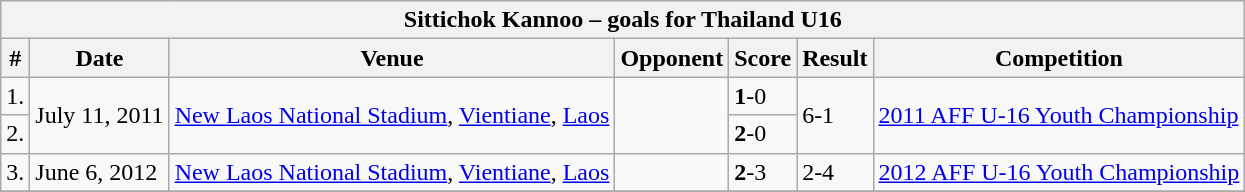<table class="wikitable collapsible collapsed">
<tr>
<th colspan="8"><strong>Sittichok Kannoo – goals for Thailand U16</strong></th>
</tr>
<tr>
<th>#</th>
<th>Date</th>
<th>Venue</th>
<th>Opponent</th>
<th>Score</th>
<th>Result</th>
<th>Competition</th>
</tr>
<tr>
<td>1.</td>
<td rowspan="2">July 11, 2011</td>
<td rowspan="2"><a href='#'>New Laos National Stadium</a>, <a href='#'>Vientiane</a>, <a href='#'>Laos</a></td>
<td rowspan="2"></td>
<td><strong>1</strong>-0</td>
<td rowspan="2">6-1</td>
<td rowspan="2"><a href='#'>2011 AFF U-16 Youth Championship</a></td>
</tr>
<tr>
<td>2.</td>
<td><strong>2</strong>-0</td>
</tr>
<tr>
<td>3.</td>
<td>June 6, 2012</td>
<td><a href='#'>New Laos National Stadium</a>, <a href='#'>Vientiane</a>, <a href='#'>Laos</a></td>
<td></td>
<td><strong>2</strong>-3</td>
<td>2-4</td>
<td><a href='#'>2012 AFF U-16 Youth Championship</a></td>
</tr>
<tr>
</tr>
</table>
